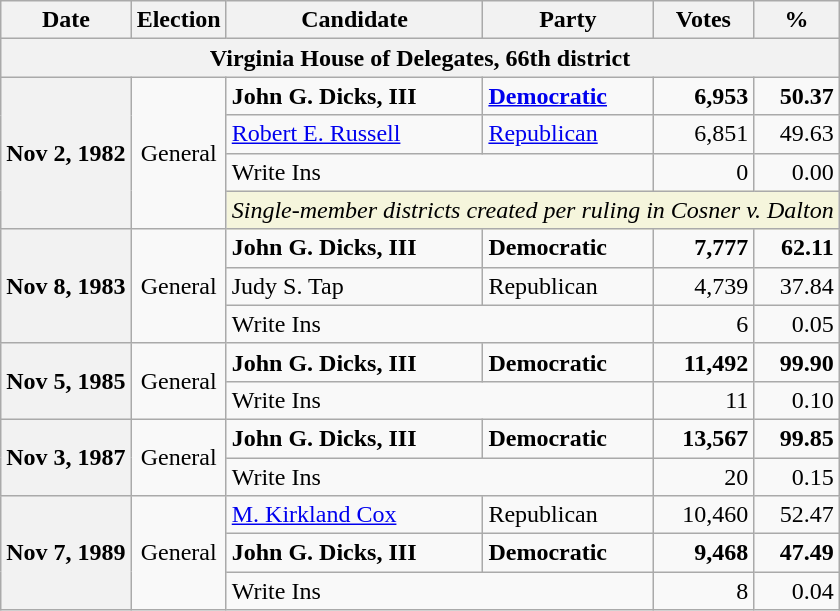<table class="wikitable">
<tr>
<th>Date</th>
<th>Election</th>
<th>Candidate</th>
<th>Party</th>
<th>Votes</th>
<th>%</th>
</tr>
<tr>
<th colspan="6">Virginia House of Delegates, 66th district</th>
</tr>
<tr>
<th rowspan="4">Nov 2, 1982</th>
<td rowspan="4" align="center">General</td>
<td><strong>John G. Dicks, III</strong></td>
<td><strong><a href='#'>Democratic</a></strong></td>
<td align="right"><strong>6,953</strong></td>
<td align="right"><strong>50.37</strong></td>
</tr>
<tr>
<td><a href='#'>Robert E. Russell</a></td>
<td><a href='#'>Republican</a></td>
<td align="right">6,851</td>
<td align="right">49.63</td>
</tr>
<tr>
<td colspan="2">Write Ins</td>
<td align="right">0</td>
<td align="right">0.00</td>
</tr>
<tr>
<td colspan="4" style="background:Beige"><em>Single-member districts created per ruling in Cosner v. Dalton</em></td>
</tr>
<tr>
<th rowspan="3">Nov 8, 1983</th>
<td rowspan="3" align="center">General</td>
<td><strong>John G. Dicks, III</strong></td>
<td><strong>Democratic</strong></td>
<td align="right"><strong>7,777</strong></td>
<td align="right"><strong>62.11</strong></td>
</tr>
<tr>
<td>Judy S. Tap</td>
<td>Republican</td>
<td align="right">4,739</td>
<td align="right">37.84</td>
</tr>
<tr>
<td colspan="2">Write Ins</td>
<td align="right">6</td>
<td align="right">0.05</td>
</tr>
<tr>
<th rowspan="2">Nov 5, 1985</th>
<td rowspan="2" align="center">General</td>
<td><strong>John G. Dicks, III</strong></td>
<td><strong>Democratic</strong></td>
<td align="right"><strong>11,492</strong></td>
<td align="right"><strong>99.90</strong></td>
</tr>
<tr>
<td colspan="2">Write Ins</td>
<td align="right">11</td>
<td align="right">0.10</td>
</tr>
<tr>
<th rowspan="2">Nov 3, 1987</th>
<td rowspan="2" align="center">General</td>
<td><strong>John G. Dicks, III</strong></td>
<td><strong>Democratic</strong></td>
<td align="right"><strong>13,567</strong></td>
<td align="right"><strong>99.85</strong></td>
</tr>
<tr>
<td colspan="2">Write Ins</td>
<td align="right">20</td>
<td align="right">0.15</td>
</tr>
<tr>
<th rowspan="3">Nov 7, 1989</th>
<td rowspan="3" align="center">General</td>
<td><a href='#'>M. Kirkland Cox</a></td>
<td>Republican</td>
<td align="right">10,460</td>
<td align="right">52.47</td>
</tr>
<tr>
<td><strong>John G. Dicks, III</strong></td>
<td><strong>Democratic</strong></td>
<td align="right"><strong>9,468</strong></td>
<td align="right"><strong>47.49</strong></td>
</tr>
<tr>
<td colspan="2">Write Ins</td>
<td align="right">8</td>
<td align="right">0.04</td>
</tr>
</table>
